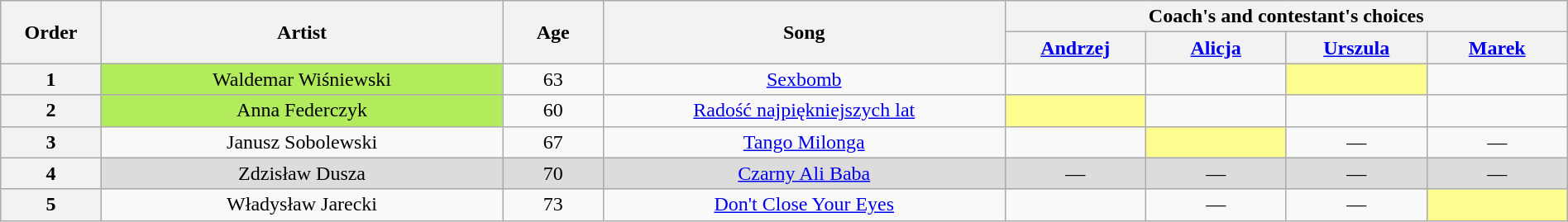<table class="wikitable" style="text-align:center; width:100%;">
<tr>
<th scope="col" rowspan="2" style="width:05%;">Order</th>
<th scope="col" rowspan="2" style="width:20%;">Artist</th>
<th scope="col" rowspan="2" style="width:05%;">Age</th>
<th scope="col" rowspan="2" style="width:20%;">Song</th>
<th scope="col" colspan="4" style="width:32%;">Coach's and contestant's choices</th>
</tr>
<tr>
<th style="width:07%;"><a href='#'>Andrzej</a></th>
<th style="width:07%;"><a href='#'>Alicja</a></th>
<th style="width:07%;"><a href='#'>Urszula</a></th>
<th style="width:07%;"><a href='#'>Marek</a></th>
</tr>
<tr>
<th>1</th>
<td style="background:#B2EC5D;">Waldemar Wiśniewski</td>
<td>63</td>
<td><a href='#'>Sexbomb</a></td>
<td><strong></strong></td>
<td><strong></strong></td>
<td style="background:#fdfc8f;"><strong></strong></td>
<td><strong></strong></td>
</tr>
<tr>
<th>2</th>
<td style="background:#B2EC5D;">Anna Federczyk</td>
<td>60</td>
<td><a href='#'>Radość najpiękniejszych lat</a></td>
<td style="background:#fdfc8f;"><strong></strong></td>
<td><strong></strong></td>
<td><strong></strong></td>
<td><strong></strong></td>
</tr>
<tr>
<th>3</th>
<td>Janusz Sobolewski</td>
<td>67</td>
<td><a href='#'>Tango Milonga</a></td>
<td><strong></strong></td>
<td style="background:#fdfc8f;"><strong></strong></td>
<td>—</td>
<td>—</td>
</tr>
<tr>
<th>4</th>
<td style="background:#DCDCDC;">Zdzisław Dusza</td>
<td style="background:#DCDCDC;">70</td>
<td style="background:#DCDCDC;"><a href='#'>Czarny Ali Baba</a></td>
<td style="background:#DCDCDC;">—</td>
<td style="background:#DCDCDC;">—</td>
<td style="background:#DCDCDC;">—</td>
<td style="background:#DCDCDC;">—</td>
</tr>
<tr>
<th>5</th>
<td>Władysław Jarecki</td>
<td>73</td>
<td><a href='#'>Don't Close Your Eyes</a></td>
<td><strong></strong></td>
<td>—</td>
<td>—</td>
<td style="background:#fdfc8f;"><strong></strong></td>
</tr>
</table>
